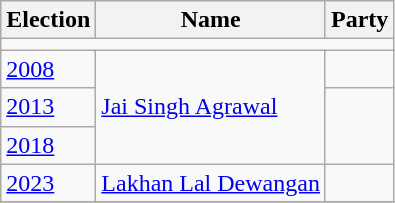<table class="wikitable sortable">
<tr>
<th>Election</th>
<th>Name</th>
<th colspan=2>Party</th>
</tr>
<tr>
<td colspan=4></td>
</tr>
<tr>
<td><a href='#'>2008</a></td>
<td rowspan="3"><a href='#'>Jai Singh Agrawal</a></td>
<td></td>
</tr>
<tr>
<td><a href='#'>2013</a></td>
</tr>
<tr>
<td><a href='#'>2018</a></td>
</tr>
<tr>
<td><a href='#'>2023</a></td>
<td><a href='#'>Lakhan Lal Dewangan</a></td>
<td></td>
</tr>
<tr>
</tr>
</table>
